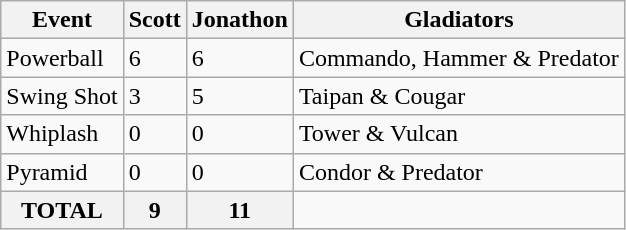<table class="wikitable">
<tr>
<th>Event</th>
<th>Scott</th>
<th>Jonathon</th>
<th>Gladiators</th>
</tr>
<tr>
<td>Powerball</td>
<td>6</td>
<td>6</td>
<td>Commando, Hammer & Predator</td>
</tr>
<tr>
<td>Swing Shot</td>
<td>3</td>
<td>5</td>
<td>Taipan & Cougar</td>
</tr>
<tr>
<td>Whiplash</td>
<td>0</td>
<td>0</td>
<td>Tower & Vulcan</td>
</tr>
<tr>
<td>Pyramid</td>
<td>0</td>
<td>0</td>
<td>Condor & Predator</td>
</tr>
<tr>
<th>TOTAL</th>
<th>9</th>
<th>11</th>
</tr>
</table>
